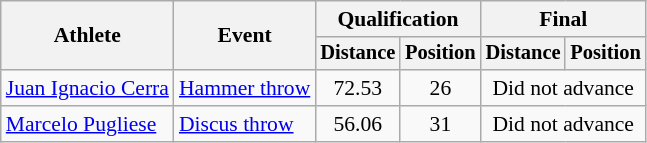<table class=wikitable style="font-size:90%">
<tr>
<th rowspan="2">Athlete</th>
<th rowspan="2">Event</th>
<th colspan="2">Qualification</th>
<th colspan="2">Final</th>
</tr>
<tr style="font-size:95%">
<th>Distance</th>
<th>Position</th>
<th>Distance</th>
<th>Position</th>
</tr>
<tr align=center>
<td align=left><a href='#'>Juan Ignacio Cerra</a></td>
<td align=left><a href='#'>Hammer throw</a></td>
<td>72.53</td>
<td>26</td>
<td colspan=2>Did not advance</td>
</tr>
<tr align=center>
<td align=left><a href='#'>Marcelo Pugliese</a></td>
<td align=left><a href='#'>Discus throw</a></td>
<td>56.06</td>
<td>31</td>
<td colspan=2>Did not advance</td>
</tr>
</table>
